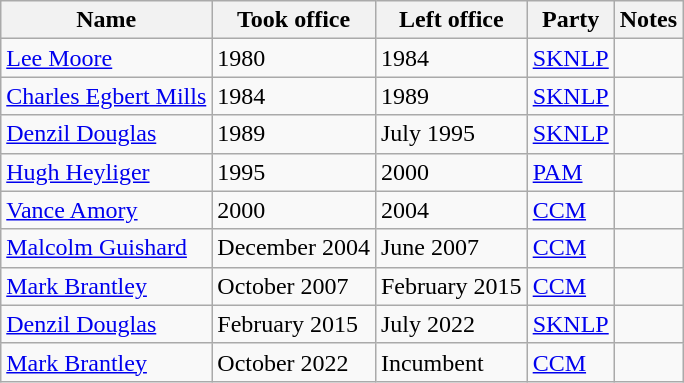<table class="wikitable">
<tr>
<th>Name</th>
<th>Took office</th>
<th>Left office</th>
<th>Party</th>
<th>Notes</th>
</tr>
<tr>
<td><a href='#'>Lee Moore</a></td>
<td>1980</td>
<td>1984</td>
<td><a href='#'>SKNLP</a></td>
<td></td>
</tr>
<tr>
<td><a href='#'>Charles Egbert Mills</a></td>
<td>1984</td>
<td>1989</td>
<td><a href='#'>SKNLP</a></td>
<td></td>
</tr>
<tr>
<td><a href='#'>Denzil Douglas</a></td>
<td>1989</td>
<td>July 1995</td>
<td><a href='#'>SKNLP</a></td>
<td></td>
</tr>
<tr>
<td><a href='#'>Hugh Heyliger</a></td>
<td>1995</td>
<td>2000</td>
<td><a href='#'>PAM</a></td>
<td></td>
</tr>
<tr>
<td><a href='#'>Vance Amory</a></td>
<td>2000</td>
<td>2004</td>
<td><a href='#'>CCM</a></td>
<td></td>
</tr>
<tr>
<td><a href='#'>Malcolm Guishard</a></td>
<td>December 2004</td>
<td>June 2007</td>
<td><a href='#'>CCM</a></td>
<td></td>
</tr>
<tr>
<td><a href='#'>Mark Brantley</a></td>
<td>October 2007</td>
<td>February 2015</td>
<td><a href='#'>CCM</a></td>
<td></td>
</tr>
<tr>
<td><a href='#'>Denzil Douglas</a></td>
<td>February 2015</td>
<td>July 2022</td>
<td><a href='#'>SKNLP</a></td>
<td></td>
</tr>
<tr>
<td><a href='#'>Mark Brantley</a></td>
<td>October 2022</td>
<td>Incumbent</td>
<td><a href='#'>CCM</a></td>
<td></td>
</tr>
</table>
